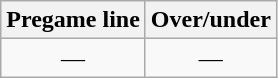<table class="wikitable">
<tr align="center">
<th style=>Pregame line</th>
<th style=>Over/under</th>
</tr>
<tr align="center">
<td>—</td>
<td>—</td>
</tr>
</table>
